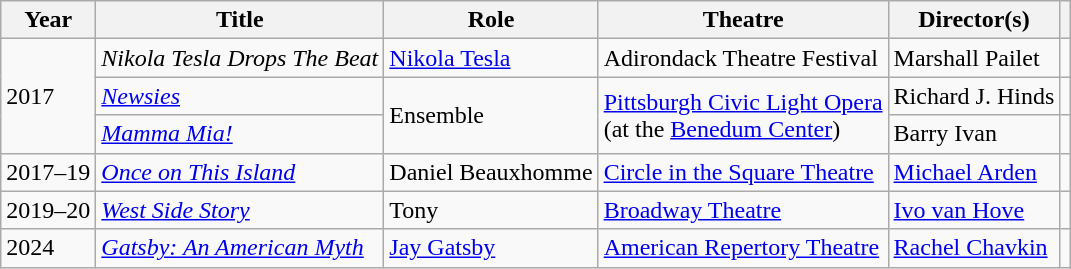<table class="wikitable sortable">
<tr>
<th>Year</th>
<th>Title</th>
<th>Role</th>
<th>Theatre</th>
<th>Director(s)</th>
<th></th>
</tr>
<tr>
<td rowspan=3>2017</td>
<td><em>Nikola Tesla Drops The Beat</em></td>
<td><a href='#'>Nikola Tesla</a></td>
<td>Adirondack Theatre Festival</td>
<td>Marshall Pailet</td>
<td></td>
</tr>
<tr>
<td><em><a href='#'>Newsies</a></em></td>
<td rowspan=2>Ensemble</td>
<td rowspan=2><a href='#'>Pittsburgh Civic Light Opera</a><br>(at the <a href='#'>Benedum Center</a>)</td>
<td>Richard J. Hinds</td>
<td></td>
</tr>
<tr>
<td><em><a href='#'>Mamma Mia!</a></em></td>
<td>Barry Ivan</td>
<td></td>
</tr>
<tr>
<td>2017–19</td>
<td><em><a href='#'>Once on This Island</a></em></td>
<td>Daniel Beauxhomme</td>
<td><a href='#'>Circle in the Square Theatre</a></td>
<td><a href='#'>Michael Arden</a></td>
<td></td>
</tr>
<tr>
<td>2019–20</td>
<td><em><a href='#'>West Side Story</a></em></td>
<td>Tony</td>
<td><a href='#'>Broadway Theatre</a></td>
<td><a href='#'>Ivo van Hove</a></td>
<td></td>
</tr>
<tr>
<td>2024</td>
<td><em><a href='#'>Gatsby: An American Myth</a></em></td>
<td><a href='#'>Jay Gatsby</a></td>
<td><a href='#'>American Repertory Theatre</a></td>
<td><a href='#'>Rachel Chavkin</a></td>
<td></td>
</tr>
</table>
